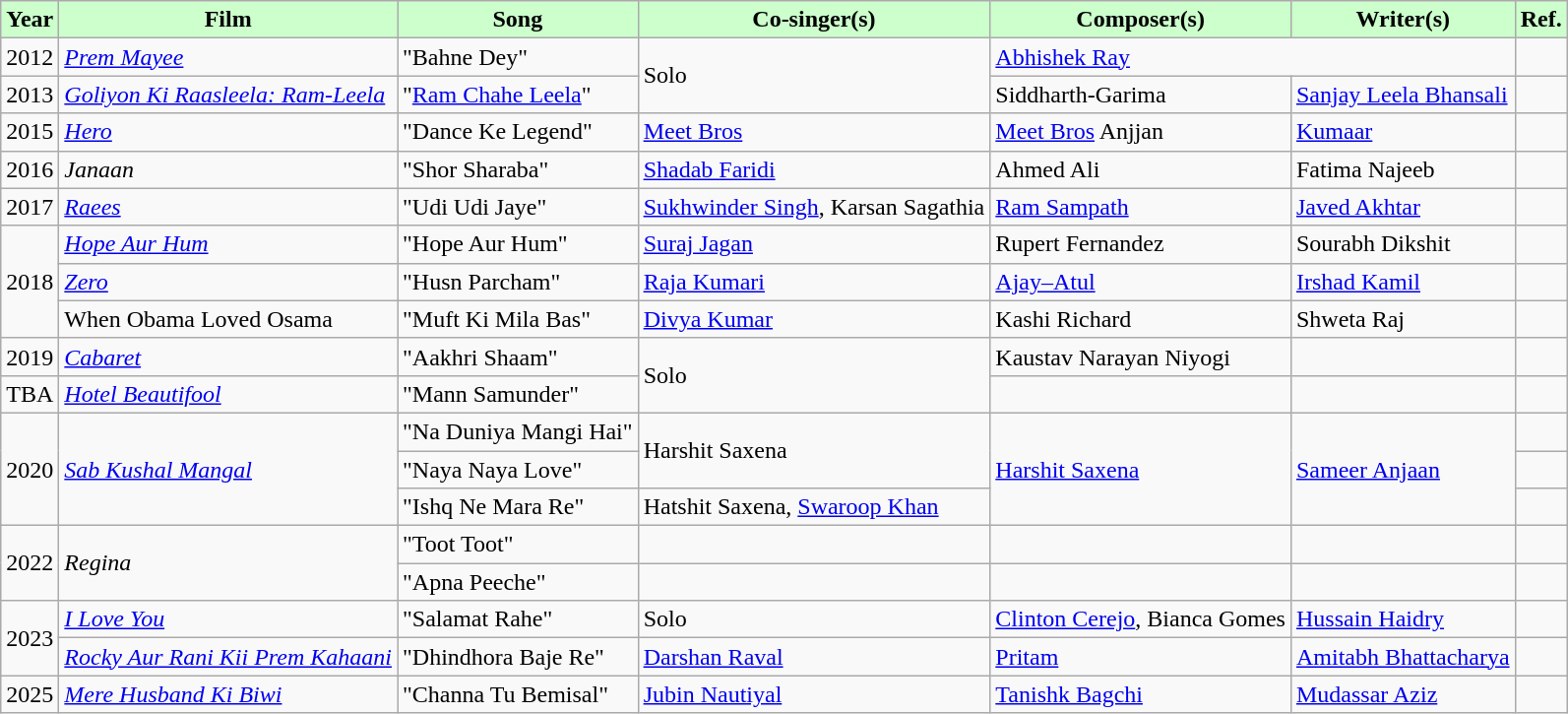<table class="wikitable sortable">
<tr>
<th style="background:#cfc; text-align:center;"><strong>Year</strong></th>
<th style="background:#cfc; text-align:center;"><strong>Film</strong></th>
<th style="background:#cfc; text-align:center;"><strong>Song</strong></th>
<th style="background:#cfc; text-align:center;"><strong>Co-singer(s)</strong></th>
<th style="background:#cfc; text-align:center;"><strong>Composer(s)</strong></th>
<th style="background:#cfc; text-align:center;"><strong>Writer(s)</strong></th>
<th style="background:#cfc; text-align:center;"><strong>Ref.</strong></th>
</tr>
<tr>
<td>2012</td>
<td scope="row"><em><a href='#'>Prem Mayee</a></em></td>
<td>"Bahne Dey"</td>
<td rowspan=2>Solo</td>
<td colspan="2"><a href='#'>Abhishek Ray</a></td>
<td></td>
</tr>
<tr>
<td>2013</td>
<td scope="row"><em><a href='#'>Goliyon Ki Raasleela: Ram-Leela</a></em></td>
<td>"<a href='#'>Ram Chahe Leela</a>"</td>
<td>Siddharth-Garima</td>
<td><a href='#'>Sanjay Leela Bhansali</a></td>
<td></td>
</tr>
<tr>
<td>2015</td>
<td scope="row"><em><a href='#'>Hero</a></em></td>
<td>"Dance Ke Legend"</td>
<td><a href='#'>Meet Bros</a></td>
<td><a href='#'>Meet Bros</a> Anjjan</td>
<td><a href='#'>Kumaar</a></td>
<td></td>
</tr>
<tr>
<td>2016</td>
<td scope="row"><em>Janaan</em></td>
<td>"Shor Sharaba"</td>
<td><a href='#'>Shadab Faridi</a></td>
<td>Ahmed Ali</td>
<td>Fatima Najeeb</td>
<td></td>
</tr>
<tr>
<td>2017</td>
<td scope="row"><em><a href='#'>Raees</a></em></td>
<td>"Udi Udi Jaye"</td>
<td><a href='#'>Sukhwinder Singh</a>, Karsan Sagathia</td>
<td><a href='#'>Ram Sampath</a></td>
<td><a href='#'>Javed Akhtar</a></td>
<td></td>
</tr>
<tr>
<td rowspan="3">2018</td>
<td scope="row"><em><a href='#'>Hope Aur Hum</a></em></td>
<td>"Hope Aur Hum"</td>
<td><a href='#'>Suraj Jagan</a></td>
<td>Rupert Fernandez</td>
<td>Sourabh Dikshit</td>
<td></td>
</tr>
<tr>
<td scope="row"><em><a href='#'>Zero</a></em></td>
<td>"Husn Parcham"</td>
<td><a href='#'>Raja Kumari</a></td>
<td><a href='#'>Ajay–Atul</a></td>
<td><a href='#'>Irshad Kamil</a></td>
<td></td>
</tr>
<tr>
<td>When Obama Loved Osama</td>
<td>"Muft Ki Mila Bas"</td>
<td><a href='#'>Divya Kumar</a></td>
<td>Kashi Richard</td>
<td>Shweta Raj</td>
<td></td>
</tr>
<tr>
<td>2019</td>
<td scope="row"><em><a href='#'>Cabaret</a></em></td>
<td>"Aakhri Shaam"</td>
<td rowspan=2>Solo</td>
<td>Kaustav Narayan Niyogi</td>
<td></td>
<td></td>
</tr>
<tr>
<td>TBA</td>
<td scope="row"><em><a href='#'>Hotel Beautifool</a></em></td>
<td>"Mann Samunder"</td>
<td></td>
<td></td>
<td></td>
</tr>
<tr>
<td rowspan=3>2020</td>
<td rowspan=3><em><a href='#'>Sab Kushal Mangal</a></em></td>
<td>"Na Duniya Mangi Hai"</td>
<td rowspan=2>Harshit Saxena</td>
<td rowspan=3><a href='#'>Harshit Saxena</a></td>
<td rowspan=3><a href='#'>Sameer Anjaan</a></td>
<td></td>
</tr>
<tr>
<td>"Naya Naya Love"</td>
<td></td>
</tr>
<tr>
<td>"Ishq Ne Mara Re"</td>
<td>Hatshit Saxena, <a href='#'>Swaroop Khan</a></td>
<td></td>
</tr>
<tr>
<td rowspan=2>2022</td>
<td rowspan=2><em>Regina</em></td>
<td>"Toot Toot"</td>
<td></td>
<td></td>
<td></td>
<td></td>
</tr>
<tr>
<td>"Apna Peeche"</td>
<td></td>
<td></td>
<td></td>
<td></td>
</tr>
<tr>
<td rowspan=2>2023</td>
<td><em><a href='#'>I Love You</a></em></td>
<td>"Salamat Rahe"</td>
<td>Solo</td>
<td><a href='#'>Clinton Cerejo</a>, Bianca Gomes</td>
<td><a href='#'>Hussain Haidry</a></td>
<td></td>
</tr>
<tr>
<td><em><a href='#'>Rocky Aur Rani Kii Prem Kahaani</a></em></td>
<td>"Dhindhora Baje Re"</td>
<td><a href='#'>Darshan Raval</a></td>
<td><a href='#'>Pritam</a></td>
<td><a href='#'>Amitabh Bhattacharya</a></td>
<td></td>
</tr>
<tr>
<td>2025</td>
<td><em><a href='#'>Mere Husband Ki Biwi</a></em></td>
<td>"Channa Tu Bemisal"</td>
<td><a href='#'>Jubin Nautiyal</a></td>
<td><a href='#'>Tanishk Bagchi</a></td>
<td><a href='#'>Mudassar Aziz</a></td>
<td></td>
</tr>
</table>
